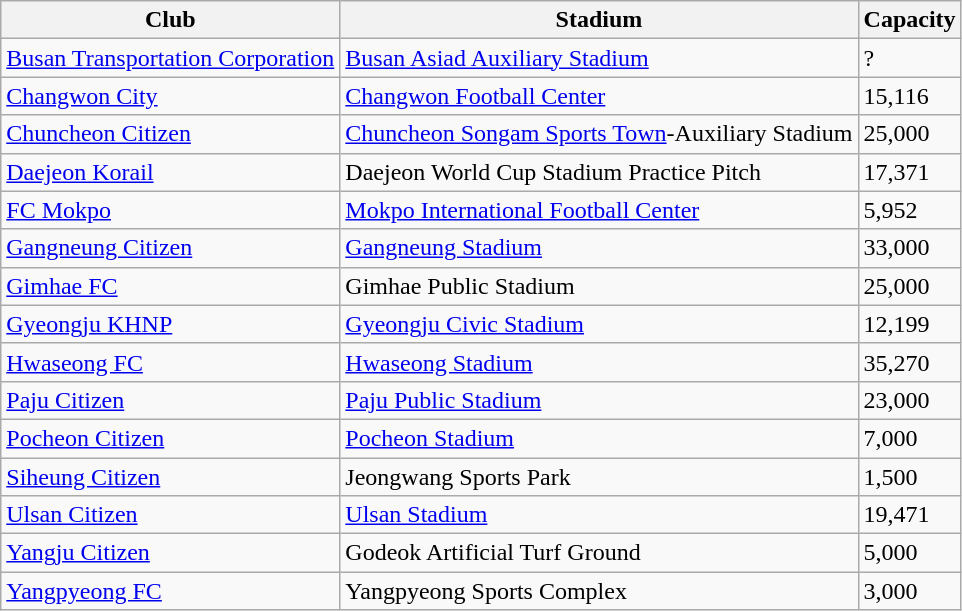<table class="wikitable sortable" style="text-align: left;">
<tr>
<th>Club</th>
<th>Stadium</th>
<th>Capacity</th>
</tr>
<tr>
<td><a href='#'>Busan Transportation Corporation</a></td>
<td><a href='#'>Busan Asiad Auxiliary Stadium</a></td>
<td>?</td>
</tr>
<tr>
<td><a href='#'>Changwon City</a></td>
<td><a href='#'>Changwon Football Center</a></td>
<td>15,116</td>
</tr>
<tr>
<td><a href='#'>Chuncheon Citizen</a></td>
<td><a href='#'>Chuncheon Songam Sports Town</a>-Auxiliary Stadium</td>
<td>25,000</td>
</tr>
<tr>
<td><a href='#'>Daejeon Korail</a></td>
<td>Daejeon World Cup Stadium Practice Pitch</td>
<td>17,371</td>
</tr>
<tr>
<td><a href='#'>FC Mokpo</a></td>
<td><a href='#'>Mokpo International Football Center</a></td>
<td>5,952</td>
</tr>
<tr>
<td><a href='#'>Gangneung Citizen</a></td>
<td><a href='#'>Gangneung Stadium</a></td>
<td>33,000</td>
</tr>
<tr>
<td><a href='#'>Gimhae FC</a></td>
<td>Gimhae Public Stadium</td>
<td>25,000</td>
</tr>
<tr>
<td><a href='#'>Gyeongju KHNP</a></td>
<td><a href='#'>Gyeongju Civic Stadium</a></td>
<td>12,199</td>
</tr>
<tr>
<td><a href='#'>Hwaseong FC</a></td>
<td><a href='#'>Hwaseong Stadium</a></td>
<td>35,270</td>
</tr>
<tr>
<td><a href='#'>Paju Citizen</a></td>
<td><a href='#'>Paju Public Stadium</a></td>
<td>23,000</td>
</tr>
<tr>
<td><a href='#'>Pocheon Citizen</a></td>
<td><a href='#'>Pocheon Stadium</a></td>
<td>7,000</td>
</tr>
<tr>
<td><a href='#'>Siheung Citizen</a></td>
<td>Jeongwang Sports Park</td>
<td>1,500</td>
</tr>
<tr>
<td><a href='#'>Ulsan Citizen</a></td>
<td><a href='#'>Ulsan Stadium</a></td>
<td>19,471</td>
</tr>
<tr>
<td><a href='#'>Yangju Citizen</a></td>
<td>Godeok Artificial Turf Ground</td>
<td>5,000</td>
</tr>
<tr>
<td><a href='#'>Yangpyeong FC</a></td>
<td>Yangpyeong Sports Complex</td>
<td>3,000</td>
</tr>
</table>
